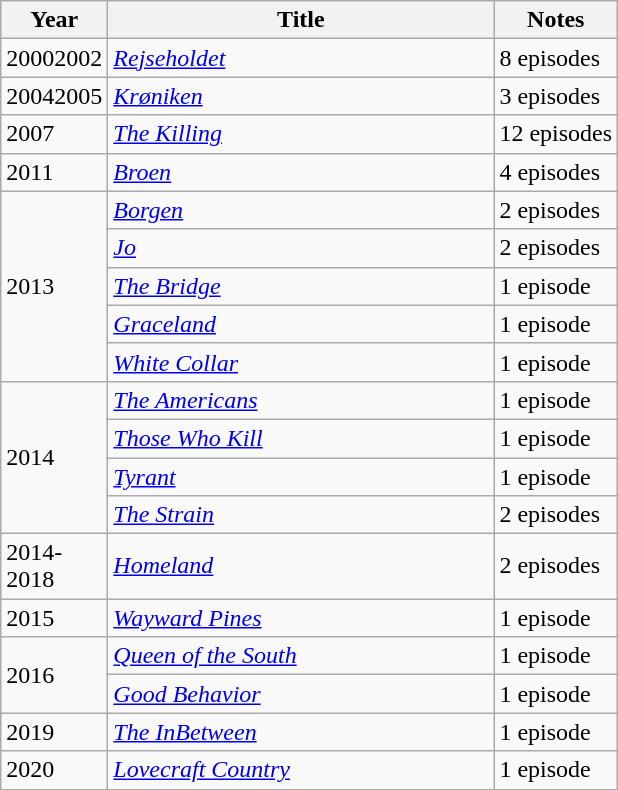<table class="wikitable sortable">
<tr>
<th width="33">Year</th>
<th width="250">Title</th>
<th>Notes</th>
</tr>
<tr>
<td>20002002</td>
<td><em><a href='#'>Rejseholdet</a></em></td>
<td>8 episodes</td>
</tr>
<tr>
<td>20042005</td>
<td><em><a href='#'>Krøniken</a></em></td>
<td>3 episodes</td>
</tr>
<tr>
<td>2007</td>
<td><em><a href='#'>The Killing</a></em></td>
<td>12 episodes</td>
</tr>
<tr>
<td>2011</td>
<td><em><a href='#'>Broen</a></em></td>
<td>4 episodes</td>
</tr>
<tr>
<td rowspan=5>2013</td>
<td><em><a href='#'>Borgen</a></em></td>
<td>2 episodes</td>
</tr>
<tr>
<td><em><a href='#'>Jo</a></em></td>
<td>2 episodes</td>
</tr>
<tr>
<td><em><a href='#'>The Bridge</a></em></td>
<td>1 episode</td>
</tr>
<tr>
<td><em><a href='#'>Graceland</a></em></td>
<td>1 episode</td>
</tr>
<tr>
<td><em><a href='#'>White Collar</a></em></td>
<td>1 episode</td>
</tr>
<tr>
<td rowspan=4>2014</td>
<td><em><a href='#'>The Americans</a></em></td>
<td>1 episode</td>
</tr>
<tr>
<td><em><a href='#'>Those Who Kill</a></em></td>
<td>1 episode</td>
</tr>
<tr>
<td><em><a href='#'>Tyrant</a></em></td>
<td>1 episode</td>
</tr>
<tr>
<td><em><a href='#'>The Strain</a></em></td>
<td>2 episodes</td>
</tr>
<tr>
<td>2014-2018</td>
<td><em><a href='#'>Homeland</a></em></td>
<td>2 episodes</td>
</tr>
<tr>
<td>2015</td>
<td><em><a href='#'>Wayward Pines</a></em></td>
<td>1 episode</td>
</tr>
<tr>
<td rowspan=2>2016</td>
<td><em><a href='#'>Queen of the South</a></em></td>
<td>1 episode</td>
</tr>
<tr>
<td><em><a href='#'>Good Behavior</a></em></td>
<td>1 episode</td>
</tr>
<tr>
<td>2019</td>
<td><em><a href='#'>The InBetween</a></em></td>
<td>1 episode</td>
</tr>
<tr>
<td>2020</td>
<td><em><a href='#'>Lovecraft Country</a></em></td>
<td>1 episode</td>
</tr>
</table>
